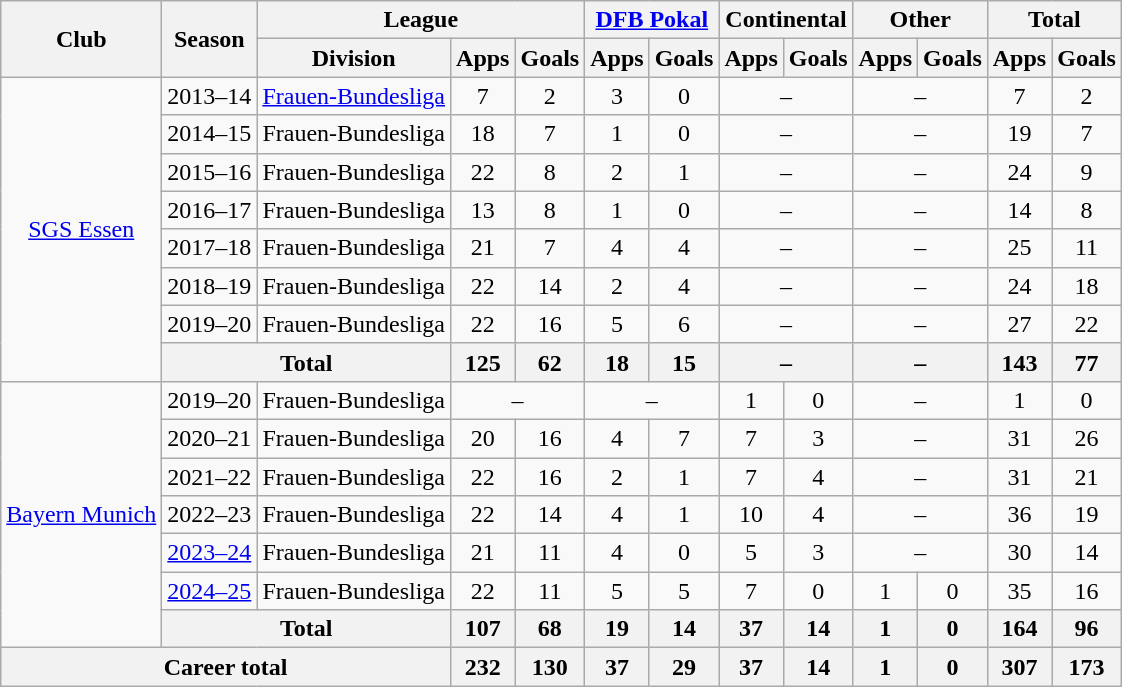<table class="wikitable" style="text-align:center">
<tr>
<th rowspan="2">Club</th>
<th rowspan="2">Season</th>
<th colspan="3">League</th>
<th colspan="2"><a href='#'>DFB Pokal</a></th>
<th colspan="2">Continental</th>
<th colspan="2">Other</th>
<th colspan="2">Total</th>
</tr>
<tr>
<th>Division</th>
<th>Apps</th>
<th>Goals</th>
<th>Apps</th>
<th>Goals</th>
<th>Apps</th>
<th>Goals</th>
<th>Apps</th>
<th>Goals</th>
<th>Apps</th>
<th>Goals</th>
</tr>
<tr>
<td rowspan="8"><a href='#'>SGS Essen</a></td>
<td>2013–14</td>
<td><a href='#'>Frauen-Bundesliga</a></td>
<td>7</td>
<td>2</td>
<td>3</td>
<td>0</td>
<td colspan="2">–</td>
<td colspan="2">–</td>
<td>7</td>
<td>2</td>
</tr>
<tr>
<td>2014–15</td>
<td>Frauen-Bundesliga</td>
<td>18</td>
<td>7</td>
<td>1</td>
<td>0</td>
<td colspan="2">–</td>
<td colspan="2">–</td>
<td>19</td>
<td>7</td>
</tr>
<tr>
<td>2015–16</td>
<td>Frauen-Bundesliga</td>
<td>22</td>
<td>8</td>
<td>2</td>
<td>1</td>
<td colspan="2">–</td>
<td colspan="2">–</td>
<td>24</td>
<td>9</td>
</tr>
<tr>
<td>2016–17</td>
<td>Frauen-Bundesliga</td>
<td>13</td>
<td>8</td>
<td>1</td>
<td>0</td>
<td colspan="2">–</td>
<td colspan="2">–</td>
<td>14</td>
<td>8</td>
</tr>
<tr>
<td>2017–18</td>
<td>Frauen-Bundesliga</td>
<td>21</td>
<td>7</td>
<td>4</td>
<td>4</td>
<td colspan="2">–</td>
<td colspan="2">–</td>
<td>25</td>
<td>11</td>
</tr>
<tr>
<td>2018–19</td>
<td>Frauen-Bundesliga</td>
<td>22</td>
<td>14</td>
<td>2</td>
<td>4</td>
<td colspan="2">–</td>
<td colspan="2">–</td>
<td>24</td>
<td>18</td>
</tr>
<tr>
<td>2019–20</td>
<td>Frauen-Bundesliga</td>
<td>22</td>
<td>16</td>
<td>5</td>
<td>6</td>
<td colspan="2">–</td>
<td colspan="2">–</td>
<td>27</td>
<td>22</td>
</tr>
<tr>
<th colspan="2">Total</th>
<th>125</th>
<th>62</th>
<th>18</th>
<th>15</th>
<th colspan="2">–</th>
<th colspan="2">–</th>
<th>143</th>
<th>77</th>
</tr>
<tr>
<td rowspan="7"><a href='#'>Bayern Munich</a></td>
<td>2019–20</td>
<td>Frauen-Bundesliga</td>
<td colspan="2">–</td>
<td colspan="2">–</td>
<td>1</td>
<td>0</td>
<td colspan="2">–</td>
<td>1</td>
<td>0</td>
</tr>
<tr>
<td>2020–21</td>
<td>Frauen-Bundesliga</td>
<td>20</td>
<td>16</td>
<td>4</td>
<td>7</td>
<td>7</td>
<td>3</td>
<td colspan="2">–</td>
<td>31</td>
<td>26</td>
</tr>
<tr>
<td>2021–22</td>
<td>Frauen-Bundesliga</td>
<td>22</td>
<td>16</td>
<td>2</td>
<td>1</td>
<td>7</td>
<td>4</td>
<td colspan="2">–</td>
<td>31</td>
<td>21</td>
</tr>
<tr>
<td>2022–23</td>
<td>Frauen-Bundesliga</td>
<td>22</td>
<td>14</td>
<td>4</td>
<td>1</td>
<td>10</td>
<td>4</td>
<td colspan="2">–</td>
<td>36</td>
<td>19</td>
</tr>
<tr>
<td><a href='#'>2023–24</a></td>
<td>Frauen-Bundesliga</td>
<td>21</td>
<td>11</td>
<td>4</td>
<td>0</td>
<td>5</td>
<td>3</td>
<td colspan="2">–</td>
<td>30</td>
<td>14</td>
</tr>
<tr>
<td><a href='#'>2024–25</a></td>
<td>Frauen-Bundesliga</td>
<td>22</td>
<td>11</td>
<td>5</td>
<td>5</td>
<td>7</td>
<td>0</td>
<td>1</td>
<td>0</td>
<td>35</td>
<td>16</td>
</tr>
<tr>
<th colspan="2">Total</th>
<th>107</th>
<th>68</th>
<th>19</th>
<th>14</th>
<th>37</th>
<th>14</th>
<th>1</th>
<th>0</th>
<th>164</th>
<th>96</th>
</tr>
<tr>
<th colspan="3">Career total</th>
<th>232</th>
<th>130</th>
<th>37</th>
<th>29</th>
<th>37</th>
<th>14</th>
<th>1</th>
<th>0</th>
<th>307</th>
<th>173</th>
</tr>
</table>
